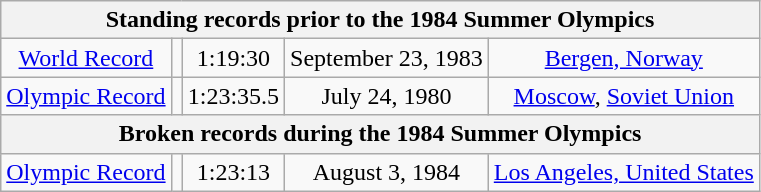<table class="wikitable" style=" text-align:center;">
<tr>
<th colspan="5">Standing records prior to the 1984 Summer Olympics</th>
</tr>
<tr>
<td><a href='#'>World Record</a></td>
<td></td>
<td>1:19:30</td>
<td>September 23, 1983</td>
<td> <a href='#'>Bergen, Norway</a></td>
</tr>
<tr>
<td><a href='#'>Olympic Record</a></td>
<td></td>
<td>1:23:35.5</td>
<td>July 24, 1980</td>
<td> <a href='#'>Moscow</a>, <a href='#'>Soviet Union</a></td>
</tr>
<tr>
<th colspan="5">Broken records during the 1984 Summer Olympics</th>
</tr>
<tr>
<td><a href='#'>Olympic Record</a></td>
<td></td>
<td>1:23:13</td>
<td>August 3, 1984</td>
<td> <a href='#'>Los Angeles, United States</a></td>
</tr>
</table>
